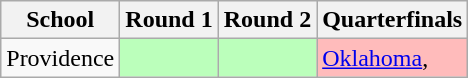<table class="wikitable">
<tr>
<th>School</th>
<th>Round 1</th>
<th>Round 2</th>
<th>Quarterfinals</th>
</tr>
<tr>
<td>Providence</td>
<td style="background:#bfb;"> </td>
<td style="background:#bfb;"> </td>
<td style="background:#fbb;"><a href='#'>Oklahoma</a>, </td>
</tr>
</table>
